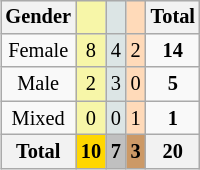<table class=wikitable style=font-size:85%;float:right;text-align:center>
<tr>
<th>Gender</th>
<td bgcolor=F7F6A8></td>
<td bgcolor=DCE5E5></td>
<td bgcolor=FFDAB9></td>
<th>Total</th>
</tr>
<tr>
<td>Female</td>
<td bgcolor=F7F6A8>8</td>
<td bgcolor=DCE5E5>4</td>
<td bgcolor=FFDAB9>2</td>
<td><strong>14</strong></td>
</tr>
<tr>
<td>Male</td>
<td bgcolor=F7F6A8>2</td>
<td bgcolor=DCE5E5>3</td>
<td bgcolor=FFDAB9>0</td>
<td><strong>5</strong></td>
</tr>
<tr>
<td>Mixed</td>
<td bgcolor=F7F6A8>0</td>
<td bgcolor=DCE5E5>0</td>
<td bgcolor=FFDAB9>1</td>
<td><strong>1</strong></td>
</tr>
<tr>
<th>Total</th>
<th style=background:gold>10</th>
<th style=background:silver>7</th>
<th style=background:#c96>3</th>
<th>20</th>
</tr>
</table>
